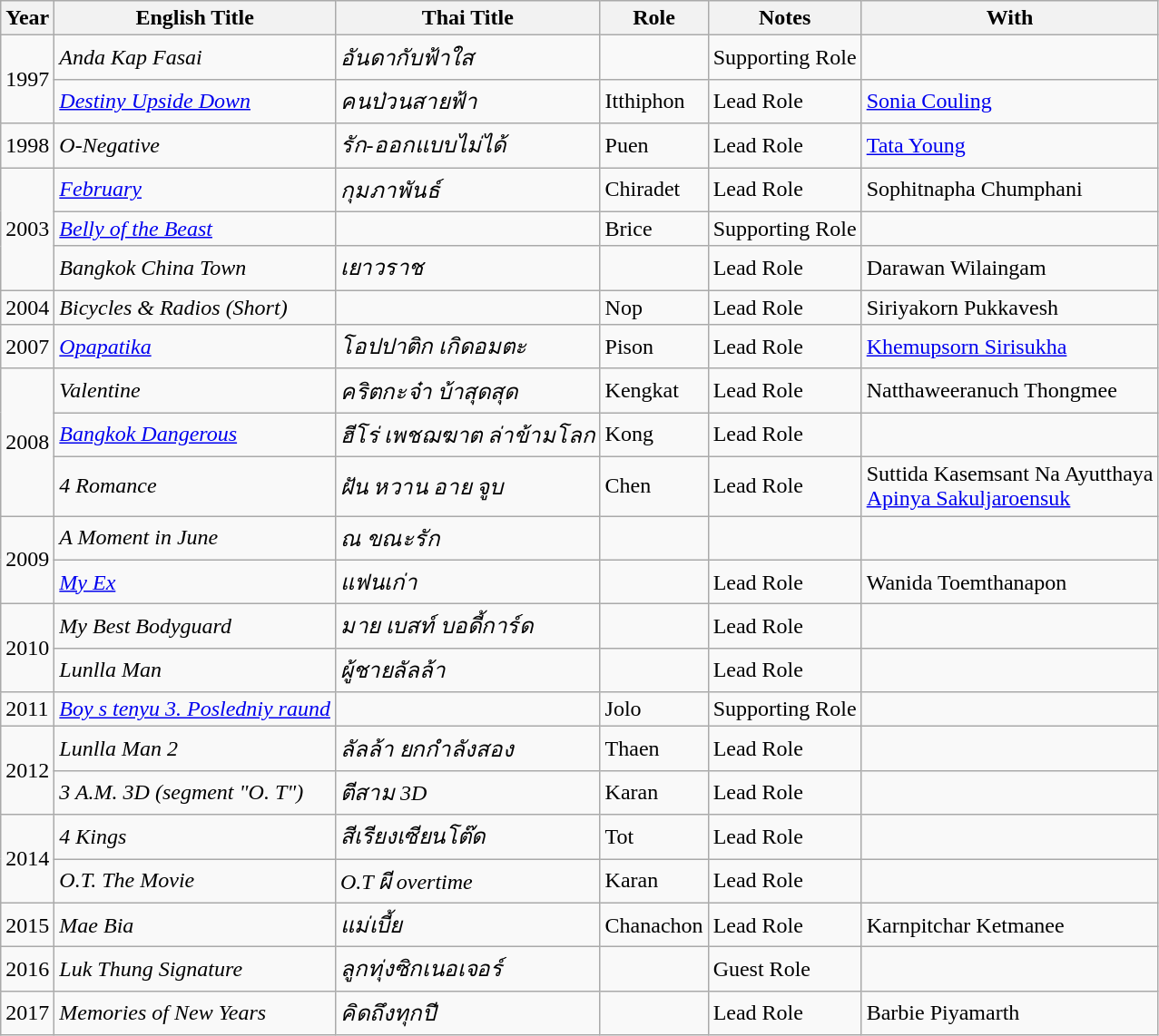<table class="wikitable">
<tr>
<th>Year</th>
<th>English Title</th>
<th>Thai Title</th>
<th>Role</th>
<th>Notes</th>
<th>With</th>
</tr>
<tr>
<td rowspan="2">1997</td>
<td><em>Anda Kap Fasai</em></td>
<td><em>อันดากับฟ้าใส</em></td>
<td></td>
<td>Supporting Role</td>
<td></td>
</tr>
<tr>
<td><em><a href='#'>Destiny Upside Down</a></em></td>
<td><em>คนป่วนสายฟ้า</em></td>
<td>Itthiphon</td>
<td>Lead Role</td>
<td><a href='#'>Sonia Couling</a></td>
</tr>
<tr>
<td>1998</td>
<td><em>O-Negative</em></td>
<td><em>รัก-ออกแบบไม่ได้</em></td>
<td>Puen</td>
<td>Lead Role</td>
<td><a href='#'>Tata Young</a></td>
</tr>
<tr>
<td rowspan="3">2003</td>
<td><em><a href='#'>February</a></em></td>
<td><em>กุมภาพันธ์</em></td>
<td>Chiradet</td>
<td>Lead Role</td>
<td>Sophitnapha Chumphani</td>
</tr>
<tr>
<td><em><a href='#'>Belly of the Beast</a></em></td>
<td></td>
<td>Brice</td>
<td>Supporting Role</td>
<td></td>
</tr>
<tr>
<td><em>Bangkok China Town</em></td>
<td><em>เยาวราช</em></td>
<td></td>
<td>Lead Role</td>
<td>Darawan Wilaingam</td>
</tr>
<tr>
<td>2004</td>
<td><em>Bicycles & Radios (Short)</em></td>
<td></td>
<td>Nop</td>
<td>Lead Role</td>
<td>Siriyakorn Pukkavesh</td>
</tr>
<tr>
<td>2007</td>
<td><em><a href='#'>Opapatika</a></em></td>
<td><em>โอปปาติก เกิดอมตะ</em></td>
<td>Pison</td>
<td>Lead Role</td>
<td><a href='#'>Khemupsorn Sirisukha</a></td>
</tr>
<tr>
<td rowspan="3">2008</td>
<td><em>Valentine</em></td>
<td><em>คริตกะจ๋า บ้าสุดสุด</em></td>
<td>Kengkat</td>
<td>Lead Role</td>
<td>Natthaweeranuch Thongmee</td>
</tr>
<tr>
<td><em><a href='#'>Bangkok Dangerous</a></em></td>
<td><em>ฮีโร่ เพชฌฆาต ล่าข้ามโลก</em></td>
<td>Kong</td>
<td>Lead Role</td>
<td></td>
</tr>
<tr>
<td><em>4 Romance</em></td>
<td><em>ฝัน หวาน อาย จูบ</em></td>
<td>Chen</td>
<td>Lead Role</td>
<td>Suttida Kasemsant Na Ayutthaya<br><a href='#'>Apinya Sakuljaroensuk</a></td>
</tr>
<tr>
<td rowspan="2">2009</td>
<td><em>A Moment in June</em></td>
<td><em>ณ ขณะรัก</em></td>
<td></td>
<td></td>
<td></td>
</tr>
<tr>
<td><em><a href='#'>My Ex</a></em></td>
<td><em>แฟนเก่า</em></td>
<td></td>
<td>Lead Role</td>
<td>Wanida Toemthanapon</td>
</tr>
<tr>
<td rowspan="2">2010</td>
<td><em>My Best Bodyguard</em></td>
<td><em>มาย เบสท์ บอดี้การ์ด</em></td>
<td></td>
<td>Lead Role</td>
<td></td>
</tr>
<tr>
<td><em>Lunlla Man</em></td>
<td><em>ผู้ชายลัลล้า</em></td>
<td></td>
<td>Lead Role</td>
<td></td>
</tr>
<tr>
<td>2011</td>
<td><em><a href='#'>Boy s tenyu 3. Posledniy raund</a></em></td>
<td></td>
<td>Jolo</td>
<td>Supporting Role</td>
<td></td>
</tr>
<tr>
<td rowspan="2">2012</td>
<td><em>Lunlla Man 2</em></td>
<td><em>ลัลล้า ยกกำลังสอง</em></td>
<td>Thaen</td>
<td>Lead Role</td>
<td></td>
</tr>
<tr>
<td><em>3 A.M. 3D (segment "O. T")</em></td>
<td><em>ตีสาม 3D</em></td>
<td>Karan</td>
<td>Lead Role</td>
<td></td>
</tr>
<tr>
<td rowspan="2">2014</td>
<td><em>4 Kings</em></td>
<td><em>สีเรียงเซียนโต๊ด</em></td>
<td>Tot</td>
<td>Lead Role</td>
<td></td>
</tr>
<tr>
<td><em>O.T. The Movie</em></td>
<td><em>O.T ผี overtime</em></td>
<td>Karan</td>
<td>Lead Role</td>
<td></td>
</tr>
<tr>
<td>2015</td>
<td><em>Mae Bia</em></td>
<td><em>แม่เบี้ย</em></td>
<td>Chanachon</td>
<td>Lead Role</td>
<td>Karnpitchar Ketmanee</td>
</tr>
<tr>
<td>2016</td>
<td><em>Luk Thung Signature</em></td>
<td><em>ลูกทุ่งซิกเนอเจอร์</em></td>
<td></td>
<td>Guest Role</td>
<td></td>
</tr>
<tr>
<td>2017</td>
<td><em>Memories of New Years</em></td>
<td><em>คิดถึงทุกปี</em></td>
<td></td>
<td>Lead Role</td>
<td>Barbie Piyamarth</td>
</tr>
</table>
